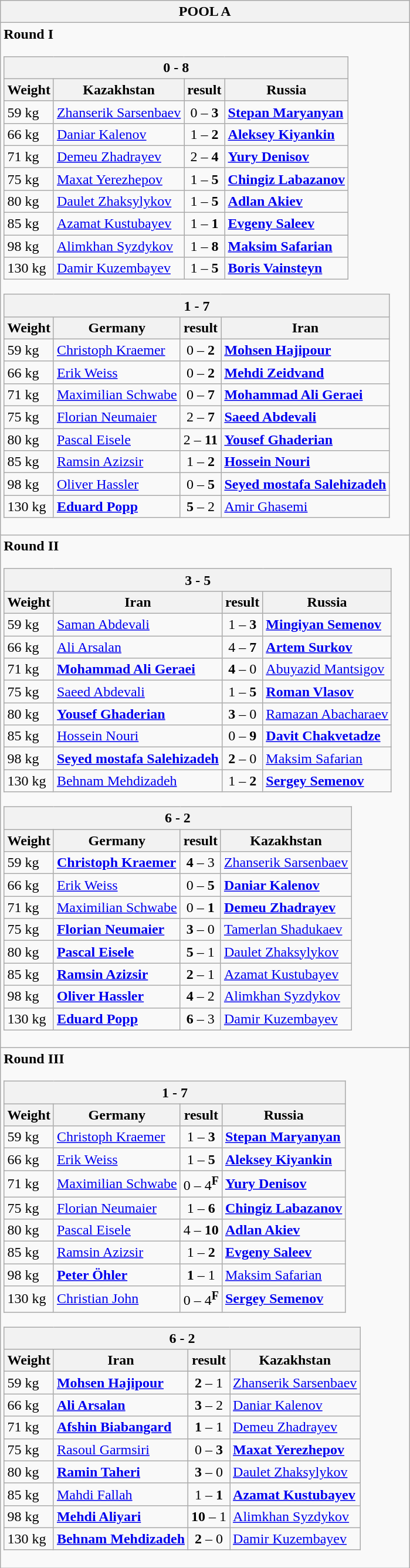<table class="wikitable outercollapse">
<tr>
<th>POOL A</th>
</tr>
<tr>
<td><strong>Round I</strong><br><table class="wikitable collapsible innercollapse">
<tr>
<th colspan="4"> 0 - 8 </th>
</tr>
<tr>
<th>Weight</th>
<th>Kazakhstan</th>
<th>result</th>
<th>Russia</th>
</tr>
<tr>
<td>59 kg</td>
<td><a href='#'>Zhanserik Sarsenbaev</a></td>
<td align=center>0  – <strong>3</strong></td>
<td><strong><a href='#'>Stepan Maryanyan</a></strong></td>
</tr>
<tr>
<td>66 kg</td>
<td><a href='#'>Daniar Kalenov</a></td>
<td align=center>1 – <strong>2</strong></td>
<td><strong><a href='#'>Aleksey Kiyankin</a></strong></td>
</tr>
<tr>
<td>71 kg</td>
<td><a href='#'>Demeu Zhadrayev</a></td>
<td align=center>2 – <strong>4</strong></td>
<td><strong><a href='#'>Yury Denisov</a></strong></td>
</tr>
<tr>
<td>75 kg</td>
<td><a href='#'>Maxat Yerezhepov</a></td>
<td align=center>1 – <strong>5</strong></td>
<td><strong><a href='#'>Chingiz Labazanov</a></strong></td>
</tr>
<tr>
<td>80 kg</td>
<td><a href='#'>Daulet Zhaksylykov</a></td>
<td align=center>1 – <strong>5</strong></td>
<td><strong><a href='#'>Adlan Akiev</a></strong></td>
</tr>
<tr>
<td>85 kg</td>
<td><a href='#'>Azamat Kustubayev</a></td>
<td align=center>1 – <strong>1</strong></td>
<td><strong><a href='#'>Evgeny Saleev</a></strong></td>
</tr>
<tr>
<td>98 kg</td>
<td><a href='#'>Alimkhan Syzdykov</a></td>
<td align=center>1 – <strong>8</strong></td>
<td><strong><a href='#'>Maksim Safarian</a></strong></td>
</tr>
<tr>
<td>130 kg</td>
<td><a href='#'>Damir Kuzembayev</a></td>
<td align=center>1 – <strong>5</strong></td>
<td><strong><a href='#'>Boris Vainsteyn</a></strong></td>
</tr>
</table>
<table class="wikitable collapsible innercollapse">
<tr>
<th colspan="4"> 1 - 7 </th>
</tr>
<tr>
<th>Weight</th>
<th>Germany</th>
<th>result</th>
<th>Iran</th>
</tr>
<tr>
<td>59 kg</td>
<td><a href='#'>Christoph Kraemer</a></td>
<td align=center>0 – <strong>2</strong></td>
<td><strong><a href='#'>Mohsen Hajipour</a></strong></td>
</tr>
<tr>
<td>66 kg</td>
<td><a href='#'>Erik Weiss</a></td>
<td align=center>0 – <strong>2</strong></td>
<td><strong><a href='#'>Mehdi Zeidvand</a></strong></td>
</tr>
<tr>
<td>71 kg</td>
<td><a href='#'>Maximilian Schwabe</a></td>
<td align=center>0 – <strong>7</strong></td>
<td><strong><a href='#'>Mohammad Ali Geraei</a></strong></td>
</tr>
<tr>
<td>75 kg</td>
<td><a href='#'>Florian Neumaier</a></td>
<td align=center>2 – <strong>7</strong></td>
<td><strong><a href='#'>Saeed Abdevali</a></strong></td>
</tr>
<tr>
<td>80 kg</td>
<td><a href='#'>Pascal Eisele</a></td>
<td align=center>2 – <strong>11</strong></td>
<td><strong><a href='#'>Yousef Ghaderian</a></strong></td>
</tr>
<tr>
<td>85 kg</td>
<td><a href='#'>Ramsin Azizsir</a></td>
<td align=center>1 – <strong>2</strong></td>
<td><strong><a href='#'>Hossein Nouri</a></strong></td>
</tr>
<tr>
<td>98 kg</td>
<td><a href='#'>Oliver Hassler</a></td>
<td align=center>0 – <strong>5</strong></td>
<td><strong><a href='#'>Seyed mostafa Salehizadeh</a></strong></td>
</tr>
<tr>
<td>130 kg</td>
<td><strong><a href='#'>Eduard Popp</a></strong></td>
<td align=center><strong>5</strong> – 2</td>
<td><a href='#'>Amir Ghasemi</a></td>
</tr>
</table>
</td>
</tr>
<tr>
<td><strong>Round II</strong><br><table class="wikitable collapsible innercollapse">
<tr>
<th colspan="4"> 3 - 5 </th>
</tr>
<tr>
<th>Weight</th>
<th>Iran</th>
<th>result</th>
<th>Russia</th>
</tr>
<tr>
<td>59 kg</td>
<td><a href='#'>Saman Abdevali</a></td>
<td align=center>1 – <strong>3</strong></td>
<td><strong><a href='#'>Mingiyan Semenov</a></strong></td>
</tr>
<tr>
<td>66 kg</td>
<td><a href='#'>Ali Arsalan</a></td>
<td align=center>4 – <strong>7</strong></td>
<td><strong><a href='#'>Artem Surkov</a></strong></td>
</tr>
<tr>
<td>71 kg</td>
<td><strong><a href='#'>Mohammad Ali Geraei</a></strong></td>
<td align=center><strong>4</strong> – 0</td>
<td><a href='#'>Abuyazid Mantsigov</a></td>
</tr>
<tr>
<td>75 kg</td>
<td><a href='#'>Saeed Abdevali</a></td>
<td align=center>1 – <strong>5</strong></td>
<td><strong><a href='#'>Roman Vlasov</a></strong></td>
</tr>
<tr>
<td>80 kg</td>
<td><strong><a href='#'>Yousef Ghaderian</a></strong></td>
<td align=center><strong>3</strong> – 0</td>
<td><a href='#'>Ramazan Abacharaev</a></td>
</tr>
<tr>
<td>85 kg</td>
<td><a href='#'>Hossein Nouri</a></td>
<td align=center>0 – <strong>9</strong></td>
<td><strong><a href='#'>Davit Chakvetadze</a></strong></td>
</tr>
<tr>
<td>98 kg</td>
<td><strong><a href='#'>Seyed mostafa Salehizadeh</a></strong></td>
<td align=center><strong>2</strong> – 0</td>
<td><a href='#'>Maksim Safarian</a></td>
</tr>
<tr>
<td>130 kg</td>
<td><a href='#'>Behnam Mehdizadeh</a></td>
<td align=center>1 – <strong>2</strong></td>
<td><strong><a href='#'>Sergey Semenov</a></strong></td>
</tr>
</table>
<table class="wikitable collapsible innercollapse">
<tr>
<th colspan="4"> 6 - 2 </th>
</tr>
<tr>
<th>Weight</th>
<th>Germany</th>
<th>result</th>
<th>Kazakhstan</th>
</tr>
<tr>
<td>59 kg</td>
<td><strong><a href='#'>Christoph Kraemer</a></strong></td>
<td align=center><strong>4</strong> – 3</td>
<td><a href='#'>Zhanserik Sarsenbaev</a></td>
</tr>
<tr>
<td>66 kg</td>
<td><a href='#'>Erik Weiss</a></td>
<td align=center>0 – <strong>5</strong></td>
<td><strong><a href='#'>Daniar Kalenov</a></strong></td>
</tr>
<tr>
<td>71 kg</td>
<td><a href='#'>Maximilian Schwabe</a></td>
<td align=center>0 – <strong>1</strong></td>
<td><strong><a href='#'>Demeu Zhadrayev</a></strong></td>
</tr>
<tr>
<td>75 kg</td>
<td><strong><a href='#'>Florian Neumaier</a></strong></td>
<td align=center><strong>3</strong> – 0</td>
<td><a href='#'>Tamerlan Shadukaev</a></td>
</tr>
<tr>
<td>80 kg</td>
<td><strong><a href='#'>Pascal Eisele</a></strong></td>
<td align=center><strong>5</strong> – 1</td>
<td><a href='#'>Daulet Zhaksylykov</a></td>
</tr>
<tr>
<td>85 kg</td>
<td><strong><a href='#'>Ramsin Azizsir</a></strong></td>
<td align=center><strong>2</strong> – 1</td>
<td><a href='#'>Azamat Kustubayev</a></td>
</tr>
<tr>
<td>98 kg</td>
<td><strong><a href='#'>Oliver Hassler</a></strong></td>
<td align=center><strong>4</strong> – 2</td>
<td><a href='#'>Alimkhan Syzdykov</a></td>
</tr>
<tr>
<td>130 kg</td>
<td><strong><a href='#'>Eduard Popp</a></strong></td>
<td align=center><strong>6</strong> – 3</td>
<td><a href='#'>Damir Kuzembayev</a></td>
</tr>
</table>
</td>
</tr>
<tr>
<td><strong>Round III</strong><br><table class="wikitable collapsible innercollapse">
<tr>
<th colspan="4"> 1 - 7 </th>
</tr>
<tr>
<th>Weight</th>
<th>Germany</th>
<th>result</th>
<th>Russia</th>
</tr>
<tr>
<td>59 kg</td>
<td><a href='#'>Christoph Kraemer</a></td>
<td align=center>1  – <strong>3</strong></td>
<td><strong><a href='#'>Stepan Maryanyan</a></strong></td>
</tr>
<tr>
<td>66 kg</td>
<td><a href='#'>Erik Weiss</a></td>
<td align=center>1 –  <strong>5</strong></td>
<td><strong><a href='#'>Aleksey Kiyankin</a></strong></td>
</tr>
<tr>
<td>71 kg</td>
<td><a href='#'>Maximilian Schwabe</a></td>
<td align=center>0  – 4<sup><strong>F</strong></sup></td>
<td><strong><a href='#'>Yury Denisov</a></strong></td>
</tr>
<tr>
<td>75 kg</td>
<td><a href='#'>Florian Neumaier</a></td>
<td align=center>1 – <strong>6</strong></td>
<td><strong><a href='#'>Chingiz Labazanov</a></strong></td>
</tr>
<tr>
<td>80 kg</td>
<td><a href='#'>Pascal Eisele</a></td>
<td align=center>4 – <strong>10</strong></td>
<td><strong><a href='#'>Adlan Akiev</a></strong></td>
</tr>
<tr>
<td>85 kg</td>
<td><a href='#'>Ramsin Azizsir</a></td>
<td align=center>1 – <strong>2</strong></td>
<td><strong><a href='#'>Evgeny Saleev</a></strong></td>
</tr>
<tr>
<td>98 kg</td>
<td><strong><a href='#'>Peter Öhler</a></strong></td>
<td align=center><strong>1</strong> – 1</td>
<td><a href='#'>Maksim Safarian</a></td>
</tr>
<tr>
<td>130 kg</td>
<td><a href='#'>Christian John</a></td>
<td align=center>0 – 4<sup><strong>F</strong></sup></td>
<td><strong><a href='#'>Sergey Semenov</a></strong></td>
</tr>
</table>
<table class="wikitable collapsible innercollapse">
<tr>
<th colspan="4"> 6 - 2 </th>
</tr>
<tr>
<th>Weight</th>
<th>Iran</th>
<th>result</th>
<th>Kazakhstan</th>
</tr>
<tr>
<td>59 kg</td>
<td><strong><a href='#'>Mohsen Hajipour</a></strong></td>
<td align=center><strong>2</strong>  –  1</td>
<td><a href='#'>Zhanserik Sarsenbaev</a></td>
</tr>
<tr>
<td>66 kg</td>
<td><strong><a href='#'>Ali Arsalan</a></strong></td>
<td align=center><strong>3</strong> –  2</td>
<td><a href='#'>Daniar Kalenov</a></td>
</tr>
<tr>
<td>71 kg</td>
<td><strong><a href='#'>Afshin Biabangard</a></strong></td>
<td align=center><strong>1</strong>  – 1</td>
<td><a href='#'>Demeu Zhadrayev</a></td>
</tr>
<tr>
<td>75 kg</td>
<td><a href='#'>Rasoul Garmsiri</a></td>
<td align=center>0 – <strong>3</strong></td>
<td><strong><a href='#'>Maxat Yerezhepov</a></strong></td>
</tr>
<tr>
<td>80 kg</td>
<td><strong><a href='#'>Ramin Taheri</a></strong></td>
<td align=center><strong>3</strong> – 0</td>
<td><a href='#'>Daulet Zhaksylykov</a></td>
</tr>
<tr>
<td>85 kg</td>
<td><a href='#'>Mahdi Fallah</a></td>
<td align=center>1 – <strong>1</strong></td>
<td><strong><a href='#'>Azamat Kustubayev</a></strong></td>
</tr>
<tr>
<td>98 kg</td>
<td><strong><a href='#'>Mehdi Aliyari</a></strong></td>
<td align=center><strong>10</strong> – 1</td>
<td><a href='#'>Alimkhan Syzdykov</a></td>
</tr>
<tr>
<td>130 kg</td>
<td><strong><a href='#'>Behnam Mehdizadeh</a> </strong></td>
<td align=center><strong>2</strong> – 0</td>
<td><a href='#'>Damir Kuzembayev</a></td>
</tr>
</table>
</td>
</tr>
</table>
